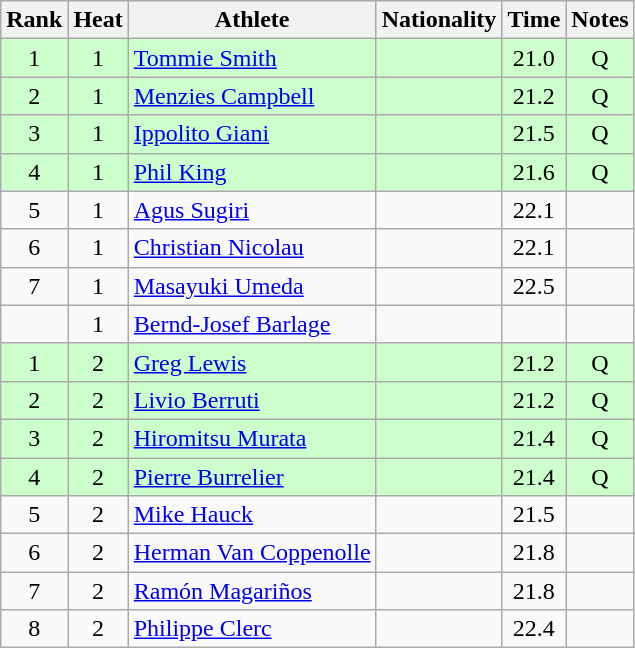<table class="wikitable sortable" style="text-align:center">
<tr>
<th>Rank</th>
<th>Heat</th>
<th>Athlete</th>
<th>Nationality</th>
<th>Time</th>
<th>Notes</th>
</tr>
<tr bgcolor=ccffcc>
<td>1</td>
<td>1</td>
<td align=left><a href='#'>Tommie Smith</a></td>
<td align=left></td>
<td>21.0</td>
<td>Q</td>
</tr>
<tr bgcolor=ccffcc>
<td>2</td>
<td>1</td>
<td align=left><a href='#'>Menzies Campbell</a></td>
<td align=left></td>
<td>21.2</td>
<td>Q</td>
</tr>
<tr bgcolor=ccffcc>
<td>3</td>
<td>1</td>
<td align=left><a href='#'>Ippolito Giani</a></td>
<td align=left></td>
<td>21.5</td>
<td>Q</td>
</tr>
<tr bgcolor=ccffcc>
<td>4</td>
<td>1</td>
<td align=left><a href='#'>Phil King</a></td>
<td align=left></td>
<td>21.6</td>
<td>Q</td>
</tr>
<tr>
<td>5</td>
<td>1</td>
<td align=left><a href='#'>Agus Sugiri</a></td>
<td align=left></td>
<td>22.1</td>
<td></td>
</tr>
<tr>
<td>6</td>
<td>1</td>
<td align=left><a href='#'>Christian Nicolau</a></td>
<td align=left></td>
<td>22.1</td>
<td></td>
</tr>
<tr>
<td>7</td>
<td>1</td>
<td align=left><a href='#'>Masayuki Umeda</a></td>
<td align=left></td>
<td>22.5</td>
<td></td>
</tr>
<tr>
<td></td>
<td>1</td>
<td align=left><a href='#'>Bernd-Josef Barlage</a></td>
<td align=left></td>
<td></td>
<td></td>
</tr>
<tr bgcolor=ccffcc>
<td>1</td>
<td>2</td>
<td align=left><a href='#'>Greg Lewis</a></td>
<td align=left></td>
<td>21.2</td>
<td>Q</td>
</tr>
<tr bgcolor=ccffcc>
<td>2</td>
<td>2</td>
<td align=left><a href='#'>Livio Berruti</a></td>
<td align=left></td>
<td>21.2</td>
<td>Q</td>
</tr>
<tr bgcolor=ccffcc>
<td>3</td>
<td>2</td>
<td align=left><a href='#'>Hiromitsu Murata</a></td>
<td align=left></td>
<td>21.4</td>
<td>Q</td>
</tr>
<tr bgcolor=ccffcc>
<td>4</td>
<td>2</td>
<td align=left><a href='#'>Pierre Burrelier</a></td>
<td align=left></td>
<td>21.4</td>
<td>Q</td>
</tr>
<tr>
<td>5</td>
<td>2</td>
<td align=left><a href='#'>Mike Hauck</a></td>
<td align=left></td>
<td>21.5</td>
<td></td>
</tr>
<tr>
<td>6</td>
<td>2</td>
<td align=left><a href='#'>Herman Van Coppenolle</a></td>
<td align=left></td>
<td>21.8</td>
<td></td>
</tr>
<tr>
<td>7</td>
<td>2</td>
<td align=left><a href='#'>Ramón Magariños</a></td>
<td align=left></td>
<td>21.8</td>
<td></td>
</tr>
<tr>
<td>8</td>
<td>2</td>
<td align=left><a href='#'>Philippe Clerc</a></td>
<td align=left></td>
<td>22.4</td>
<td></td>
</tr>
</table>
